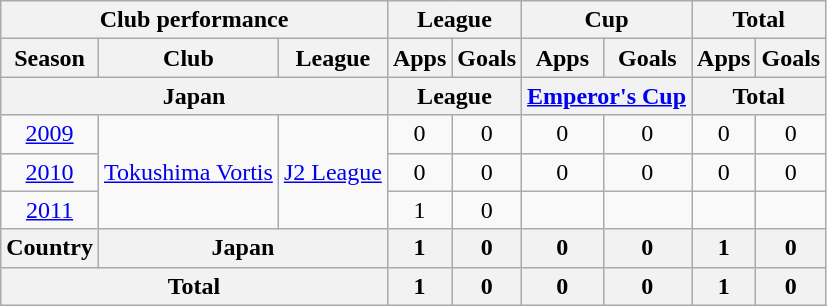<table class="wikitable" style="text-align:center;">
<tr>
<th colspan=3>Club performance</th>
<th colspan=2>League</th>
<th colspan=2>Cup</th>
<th colspan=2>Total</th>
</tr>
<tr>
<th>Season</th>
<th>Club</th>
<th>League</th>
<th>Apps</th>
<th>Goals</th>
<th>Apps</th>
<th>Goals</th>
<th>Apps</th>
<th>Goals</th>
</tr>
<tr>
<th colspan=3>Japan</th>
<th colspan=2>League</th>
<th colspan=2><a href='#'>Emperor's Cup</a></th>
<th colspan=2>Total</th>
</tr>
<tr>
<td><a href='#'>2009</a></td>
<td rowspan="3"><a href='#'>Tokushima Vortis</a></td>
<td rowspan="3"><a href='#'>J2 League</a></td>
<td>0</td>
<td>0</td>
<td>0</td>
<td>0</td>
<td>0</td>
<td>0</td>
</tr>
<tr>
<td><a href='#'>2010</a></td>
<td>0</td>
<td>0</td>
<td>0</td>
<td>0</td>
<td>0</td>
<td>0</td>
</tr>
<tr>
<td><a href='#'>2011</a></td>
<td>1</td>
<td>0</td>
<td></td>
<td></td>
<td></td>
<td></td>
</tr>
<tr>
<th rowspan=1>Country</th>
<th colspan=2>Japan</th>
<th>1</th>
<th>0</th>
<th>0</th>
<th>0</th>
<th>1</th>
<th>0</th>
</tr>
<tr>
<th colspan=3>Total</th>
<th>1</th>
<th>0</th>
<th>0</th>
<th>0</th>
<th>1</th>
<th>0</th>
</tr>
</table>
